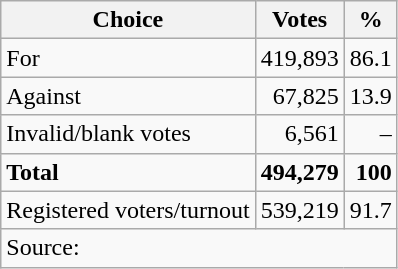<table class=wikitable style=text-align:right>
<tr>
<th>Choice</th>
<th>Votes</th>
<th>%</th>
</tr>
<tr>
<td align=left>For</td>
<td>419,893</td>
<td>86.1</td>
</tr>
<tr>
<td align=left>Against</td>
<td>67,825</td>
<td>13.9</td>
</tr>
<tr>
<td align=left>Invalid/blank votes</td>
<td>6,561</td>
<td>–</td>
</tr>
<tr>
<td align=left><strong>Total</strong></td>
<td><strong>494,279 </strong></td>
<td><strong>100</strong></td>
</tr>
<tr>
<td align=left>Registered voters/turnout</td>
<td>539,219</td>
<td>91.7</td>
</tr>
<tr>
<td align=left colspan=3>Source: </td>
</tr>
</table>
